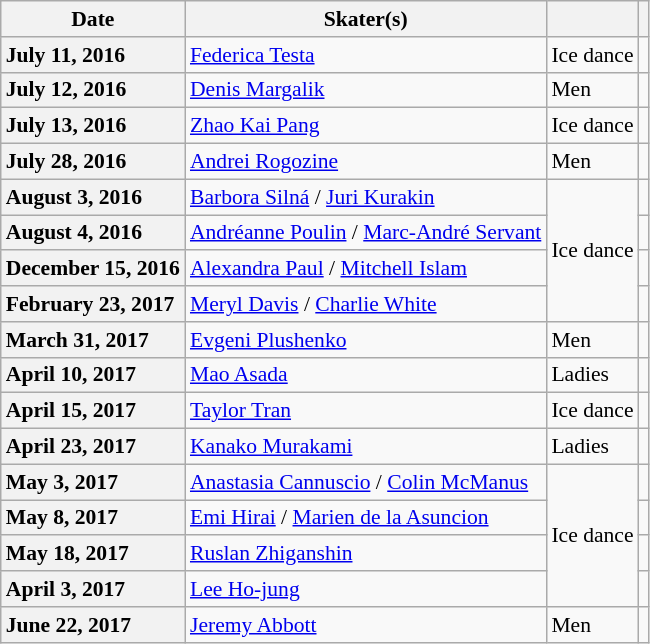<table class="wikitable unsortable" style="text-align:left; font-size:90%">
<tr>
<th scope="col">Date</th>
<th scope="col">Skater(s)</th>
<th scope="col"></th>
<th scope="col"></th>
</tr>
<tr>
<th scope="row" style="text-align:left">July 11, 2016</th>
<td> <a href='#'>Federica Testa</a></td>
<td>Ice dance</td>
<td></td>
</tr>
<tr>
<th scope="row" style="text-align:left">July 12, 2016</th>
<td> <a href='#'>Denis Margalik</a></td>
<td>Men</td>
<td></td>
</tr>
<tr>
<th scope="row" style="text-align:left">July 13, 2016</th>
<td> <a href='#'>Zhao Kai Pang</a></td>
<td>Ice dance</td>
<td></td>
</tr>
<tr>
<th scope="row" style="text-align:left">July 28, 2016</th>
<td> <a href='#'>Andrei Rogozine</a></td>
<td>Men</td>
<td></td>
</tr>
<tr>
<th scope="row" style="text-align:left">August 3, 2016</th>
<td> <a href='#'>Barbora Silná</a> / <a href='#'>Juri Kurakin</a></td>
<td rowspan="4">Ice dance</td>
<td></td>
</tr>
<tr>
<th scope="row" style="text-align:left">August 4, 2016</th>
<td> <a href='#'>Andréanne Poulin</a> / <a href='#'>Marc-André Servant</a></td>
<td></td>
</tr>
<tr>
<th scope="row" style="text-align:left">December 15, 2016</th>
<td> <a href='#'>Alexandra Paul</a> / <a href='#'>Mitchell Islam</a></td>
<td></td>
</tr>
<tr>
<th scope="row" style="text-align:left">February 23, 2017</th>
<td> <a href='#'>Meryl Davis</a> / <a href='#'>Charlie White</a></td>
<td></td>
</tr>
<tr>
<th scope="row" style="text-align:left">March 31, 2017</th>
<td> <a href='#'>Evgeni Plushenko</a></td>
<td>Men</td>
<td></td>
</tr>
<tr>
<th scope="row" style="text-align:left">April 10, 2017</th>
<td> <a href='#'>Mao Asada</a></td>
<td>Ladies</td>
<td></td>
</tr>
<tr>
<th scope="row" style="text-align:left">April 15, 2017</th>
<td> <a href='#'>Taylor Tran</a></td>
<td>Ice dance</td>
<td></td>
</tr>
<tr>
<th scope="row" style="text-align:left">April 23, 2017</th>
<td> <a href='#'>Kanako Murakami</a></td>
<td>Ladies</td>
<td></td>
</tr>
<tr>
<th scope="row" style="text-align:left">May 3, 2017</th>
<td> <a href='#'>Anastasia Cannuscio</a> / <a href='#'>Colin McManus</a></td>
<td rowspan="4">Ice dance</td>
<td></td>
</tr>
<tr>
<th scope="row" style="text-align:left">May 8, 2017</th>
<td> <a href='#'>Emi Hirai</a> / <a href='#'>Marien de la Asuncion</a></td>
<td></td>
</tr>
<tr>
<th scope="row" style="text-align:left">May 18, 2017</th>
<td> <a href='#'>Ruslan Zhiganshin</a></td>
<td></td>
</tr>
<tr>
<th scope="row" style="text-align:left">April 3, 2017</th>
<td> <a href='#'>Lee Ho-jung</a></td>
<td></td>
</tr>
<tr>
<th scope="row" style="text-align:left">June 22, 2017</th>
<td> <a href='#'>Jeremy Abbott</a></td>
<td>Men</td>
<td></td>
</tr>
</table>
